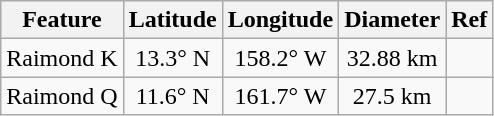<table class="wikitable" style="text-align: center;">
<tr>
<th>Feature</th>
<th>Latitude</th>
<th>Longitude</th>
<th>Diameter</th>
<th>Ref</th>
</tr>
<tr>
<td>Raimond K</td>
<td>13.3° N</td>
<td>158.2° W</td>
<td>32.88 km</td>
<td></td>
</tr>
<tr>
<td>Raimond Q</td>
<td>11.6° N</td>
<td>161.7° W</td>
<td>27.5 km</td>
<td></td>
</tr>
</table>
